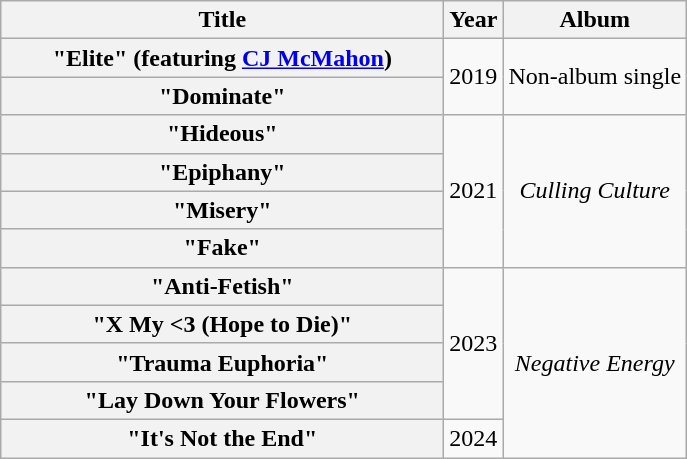<table class="wikitable plainrowheaders" style="text-align:center;">
<tr>
<th scope="col" style="width:18em;">Title</th>
<th scope="col">Year</th>
<th scope="col">Album</th>
</tr>
<tr>
<th scope="row">"Elite" (featuring <a href='#'>CJ McMahon</a>)</th>
<td rowspan="2">2019</td>
<td rowspan="2">Non-album single</td>
</tr>
<tr>
<th scope="row">"Dominate"</th>
</tr>
<tr>
<th scope="row">"Hideous"</th>
<td rowspan="4">2021</td>
<td rowspan="4"><em>Culling Culture</em></td>
</tr>
<tr>
<th scope="row">"Epiphany"</th>
</tr>
<tr>
<th scope="row">"Misery"</th>
</tr>
<tr>
<th scope="row">"Fake"</th>
</tr>
<tr>
<th scope="row">"Anti-Fetish"</th>
<td rowspan="4">2023</td>
<td rowspan="5"><em>Negative Energy</em></td>
</tr>
<tr>
<th scope="row">"X My <3 (Hope to Die)"</th>
</tr>
<tr>
<th scope="row">"Trauma Euphoria"</th>
</tr>
<tr>
<th scope="row">"Lay Down Your Flowers"</th>
</tr>
<tr>
<th scope="row">"It's Not the End"</th>
<td>2024</td>
</tr>
</table>
